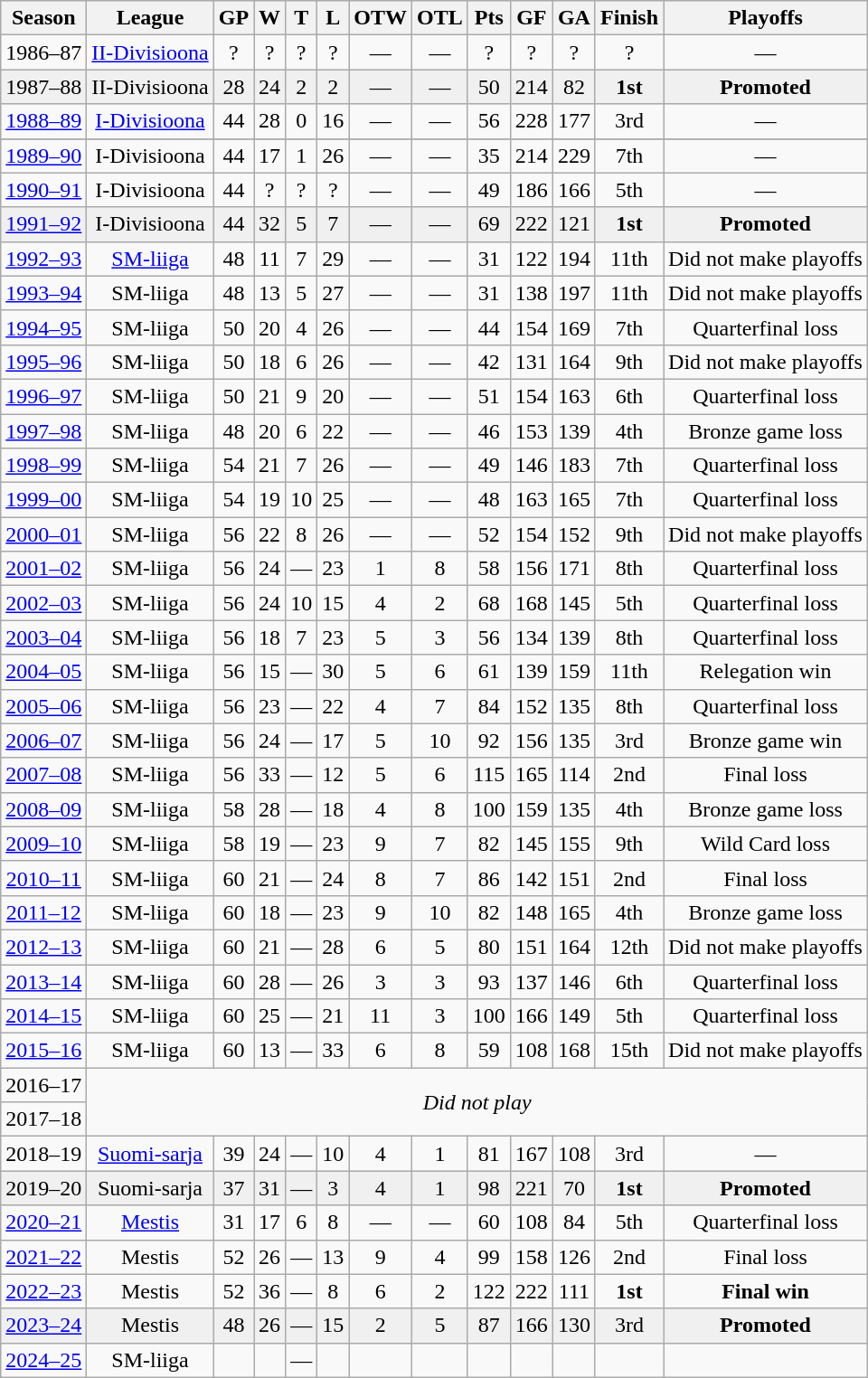<table class="wikitable" style="text-align:center;">
<tr>
<th>Season</th>
<th>League</th>
<th>GP</th>
<th>W</th>
<th>T</th>
<th>L</th>
<th>OTW</th>
<th>OTL</th>
<th>Pts</th>
<th>GF</th>
<th>GA</th>
<th>Finish</th>
<th>Playoffs</th>
</tr>
<tr>
<td>1986–87</td>
<td><a href='#'>II-Divisioona</a></td>
<td>?</td>
<td>?</td>
<td>?</td>
<td>?</td>
<td>—</td>
<td>—</td>
<td>?</td>
<td>?</td>
<td>?</td>
<td>?</td>
<td>—</td>
</tr>
<tr bgcolor="#f0f0f0">
<td>1987–88</td>
<td>II-Divisioona</td>
<td>28</td>
<td>24</td>
<td>2</td>
<td>2</td>
<td>—</td>
<td>—</td>
<td>50</td>
<td>214</td>
<td>82</td>
<td><strong>1st</strong></td>
<td><strong>Promoted</strong></td>
</tr>
<tr>
<td><a href='#'>1988–89</a></td>
<td><a href='#'>I-Divisioona</a></td>
<td>44</td>
<td>28</td>
<td>0</td>
<td>16</td>
<td>—</td>
<td>—</td>
<td>56</td>
<td>228</td>
<td>177</td>
<td>3rd</td>
<td>—</td>
</tr>
<tr bgcolor="#f0f0f0">
</tr>
<tr>
<td><a href='#'>1989–90</a></td>
<td>I-Divisioona</td>
<td>44</td>
<td>17</td>
<td>1</td>
<td>26</td>
<td>—</td>
<td>—</td>
<td>35</td>
<td>214</td>
<td>229</td>
<td>7th</td>
<td>—</td>
</tr>
<tr>
<td><a href='#'>1990–91</a></td>
<td>I-Divisioona</td>
<td>44</td>
<td>?</td>
<td>?</td>
<td>?</td>
<td>—</td>
<td>—</td>
<td>49</td>
<td>186</td>
<td>166</td>
<td>5th</td>
<td>—</td>
</tr>
<tr bgcolor="#f0f0f0">
<td><a href='#'>1991–92</a></td>
<td>I-Divisioona</td>
<td>44</td>
<td>32</td>
<td>5</td>
<td>7</td>
<td>—</td>
<td>—</td>
<td>69</td>
<td>222</td>
<td>121</td>
<td><strong>1st</strong></td>
<td><strong>Promoted</strong></td>
</tr>
<tr>
<td><a href='#'>1992–93</a></td>
<td><a href='#'>SM-liiga</a></td>
<td>48</td>
<td>11</td>
<td>7</td>
<td>29</td>
<td>—</td>
<td>—</td>
<td>31</td>
<td>122</td>
<td>194</td>
<td>11th</td>
<td>Did not make playoffs</td>
</tr>
<tr>
<td><a href='#'>1993–94</a></td>
<td>SM-liiga</td>
<td>48</td>
<td>13</td>
<td>5</td>
<td>27</td>
<td>—</td>
<td>—</td>
<td>31</td>
<td>138</td>
<td>197</td>
<td>11th</td>
<td>Did not make playoffs</td>
</tr>
<tr>
<td><a href='#'>1994–95</a></td>
<td>SM-liiga</td>
<td>50</td>
<td>20</td>
<td>4</td>
<td>26</td>
<td>—</td>
<td>—</td>
<td>44</td>
<td>154</td>
<td>169</td>
<td>7th</td>
<td>Quarterfinal loss</td>
</tr>
<tr>
<td><a href='#'>1995–96</a></td>
<td>SM-liiga</td>
<td>50</td>
<td>18</td>
<td>6</td>
<td>26</td>
<td>—</td>
<td>—</td>
<td>42</td>
<td>131</td>
<td>164</td>
<td>9th</td>
<td>Did not make playoffs</td>
</tr>
<tr>
<td><a href='#'>1996–97</a></td>
<td>SM-liiga</td>
<td>50</td>
<td>21</td>
<td>9</td>
<td>20</td>
<td>—</td>
<td>—</td>
<td>51</td>
<td>154</td>
<td>163</td>
<td>6th</td>
<td>Quarterfinal loss</td>
</tr>
<tr>
<td><a href='#'>1997–98</a></td>
<td>SM-liiga</td>
<td>48</td>
<td>20</td>
<td>6</td>
<td>22</td>
<td>—</td>
<td>—</td>
<td>46</td>
<td>153</td>
<td>139</td>
<td>4th</td>
<td>Bronze game loss</td>
</tr>
<tr>
<td><a href='#'>1998–99</a></td>
<td>SM-liiga</td>
<td>54</td>
<td>21</td>
<td>7</td>
<td>26</td>
<td>—</td>
<td>—</td>
<td>49</td>
<td>146</td>
<td>183</td>
<td>7th</td>
<td>Quarterfinal loss</td>
</tr>
<tr>
<td><a href='#'>1999–00</a></td>
<td>SM-liiga</td>
<td>54</td>
<td>19</td>
<td>10</td>
<td>25</td>
<td>—</td>
<td>—</td>
<td>48</td>
<td>163</td>
<td>165</td>
<td>7th</td>
<td>Quarterfinal loss</td>
</tr>
<tr>
<td><a href='#'>2000–01</a></td>
<td>SM-liiga</td>
<td>56</td>
<td>22</td>
<td>8</td>
<td>26</td>
<td>—</td>
<td>—</td>
<td>52</td>
<td>154</td>
<td>152</td>
<td>9th</td>
<td>Did not make playoffs</td>
</tr>
<tr>
<td><a href='#'>2001–02</a></td>
<td>SM-liiga</td>
<td>56</td>
<td>24</td>
<td>—</td>
<td>23</td>
<td>1</td>
<td>8</td>
<td>58</td>
<td>156</td>
<td>171</td>
<td>8th</td>
<td>Quarterfinal loss</td>
</tr>
<tr>
<td><a href='#'>2002–03</a></td>
<td>SM-liiga</td>
<td>56</td>
<td>24</td>
<td>10</td>
<td>15</td>
<td>4</td>
<td>2</td>
<td>68</td>
<td>168</td>
<td>145</td>
<td>5th</td>
<td>Quarterfinal loss</td>
</tr>
<tr>
<td><a href='#'>2003–04</a></td>
<td>SM-liiga</td>
<td>56</td>
<td>18</td>
<td>7</td>
<td>23</td>
<td>5</td>
<td>3</td>
<td>56</td>
<td>134</td>
<td>139</td>
<td>8th</td>
<td>Quarterfinal loss</td>
</tr>
<tr>
<td><a href='#'>2004–05</a></td>
<td>SM-liiga</td>
<td>56</td>
<td>15</td>
<td>—</td>
<td>30</td>
<td>5</td>
<td>6</td>
<td>61</td>
<td>139</td>
<td>159</td>
<td>11th</td>
<td>Relegation win</td>
</tr>
<tr>
<td><a href='#'>2005–06</a></td>
<td>SM-liiga</td>
<td>56</td>
<td>23</td>
<td>—</td>
<td>22</td>
<td>4</td>
<td>7</td>
<td>84</td>
<td>152</td>
<td>135</td>
<td>8th</td>
<td>Quarterfinal loss</td>
</tr>
<tr>
<td><a href='#'>2006–07</a></td>
<td>SM-liiga</td>
<td>56</td>
<td>24</td>
<td>—</td>
<td>17</td>
<td>5</td>
<td>10</td>
<td>92</td>
<td>156</td>
<td>135</td>
<td>3rd</td>
<td>Bronze game win</td>
</tr>
<tr>
<td><a href='#'>2007–08</a></td>
<td>SM-liiga</td>
<td>56</td>
<td>33</td>
<td>—</td>
<td>12</td>
<td>5</td>
<td>6</td>
<td>115</td>
<td>165</td>
<td>114</td>
<td>2nd</td>
<td>Final loss</td>
</tr>
<tr>
<td><a href='#'>2008–09</a></td>
<td>SM-liiga</td>
<td>58</td>
<td>28</td>
<td>—</td>
<td>18</td>
<td>4</td>
<td>8</td>
<td>100</td>
<td>159</td>
<td>135</td>
<td>4th</td>
<td>Bronze game loss</td>
</tr>
<tr>
<td><a href='#'>2009–10</a></td>
<td>SM-liiga</td>
<td>58</td>
<td>19</td>
<td>—</td>
<td>23</td>
<td>9</td>
<td>7</td>
<td>82</td>
<td>145</td>
<td>155</td>
<td>9th</td>
<td>Wild Card loss</td>
</tr>
<tr>
<td><a href='#'>2010–11</a></td>
<td>SM-liiga</td>
<td>60</td>
<td>21</td>
<td>—</td>
<td>24</td>
<td>8</td>
<td>7</td>
<td>86</td>
<td>142</td>
<td>151</td>
<td>2nd</td>
<td>Final loss</td>
</tr>
<tr>
<td><a href='#'>2011–12</a></td>
<td>SM-liiga</td>
<td>60</td>
<td>18</td>
<td>—</td>
<td>23</td>
<td>9</td>
<td>10</td>
<td>82</td>
<td>148</td>
<td>165</td>
<td>4th</td>
<td>Bronze game loss</td>
</tr>
<tr>
<td><a href='#'>2012–13</a></td>
<td>SM-liiga</td>
<td>60</td>
<td>21</td>
<td>—</td>
<td>28</td>
<td>6</td>
<td>5</td>
<td>80</td>
<td>151</td>
<td>164</td>
<td>12th</td>
<td>Did not make playoffs</td>
</tr>
<tr>
<td><a href='#'>2013–14</a></td>
<td>SM-liiga</td>
<td>60</td>
<td>28</td>
<td>—</td>
<td>26</td>
<td>3</td>
<td>3</td>
<td>93</td>
<td>137</td>
<td>146</td>
<td>6th</td>
<td>Quarterfinal loss</td>
</tr>
<tr>
<td><a href='#'>2014–15</a></td>
<td>SM-liiga</td>
<td>60</td>
<td>25</td>
<td>—</td>
<td>21</td>
<td>11</td>
<td>3</td>
<td>100</td>
<td>166</td>
<td>149</td>
<td>5th</td>
<td>Quarterfinal loss</td>
</tr>
<tr>
<td><a href='#'>2015–16</a></td>
<td>SM-liiga</td>
<td>60</td>
<td>13</td>
<td>—</td>
<td>33</td>
<td>6</td>
<td>8</td>
<td>59</td>
<td>108</td>
<td>168</td>
<td>15th</td>
<td>Did not make playoffs</td>
</tr>
<tr>
<td>2016–17</td>
<td colspan=12 rowspan=2><em>Did not play</em></td>
</tr>
<tr>
<td>2017–18</td>
</tr>
<tr>
<td>2018–19</td>
<td><a href='#'>Suomi-sarja</a></td>
<td>39</td>
<td>24</td>
<td>—</td>
<td>10</td>
<td>4</td>
<td>1</td>
<td>81</td>
<td>167</td>
<td>108</td>
<td>3rd</td>
<td>—</td>
</tr>
<tr bgcolor="#f0f0f0">
<td>2019–20</td>
<td>Suomi-sarja</td>
<td>37</td>
<td>31</td>
<td>—</td>
<td>3</td>
<td>4</td>
<td>1</td>
<td>98</td>
<td>221</td>
<td>70</td>
<td><strong>1st</strong></td>
<td><strong>Promoted</strong></td>
</tr>
<tr>
<td><a href='#'>2020–21</a></td>
<td><a href='#'>Mestis</a></td>
<td>31</td>
<td>17</td>
<td>6</td>
<td>8</td>
<td>—</td>
<td>—</td>
<td>60</td>
<td>108</td>
<td>84</td>
<td>5th</td>
<td>Quarterfinal loss</td>
</tr>
<tr>
<td><a href='#'>2021–22</a></td>
<td>Mestis</td>
<td>52</td>
<td>26</td>
<td>—</td>
<td>13</td>
<td>9</td>
<td>4</td>
<td>99</td>
<td>158</td>
<td>126</td>
<td>2nd</td>
<td>Final loss</td>
</tr>
<tr>
<td><a href='#'>2022–23</a></td>
<td>Mestis</td>
<td>52</td>
<td>36</td>
<td>—</td>
<td>8</td>
<td>6</td>
<td>2</td>
<td>122</td>
<td>222</td>
<td>111</td>
<td><strong>1st</strong></td>
<td><strong>Final win</strong></td>
</tr>
<tr bgcolor="#f0f0f0">
<td><a href='#'>2023–24</a></td>
<td>Mestis</td>
<td>48</td>
<td>26</td>
<td>—</td>
<td>15</td>
<td>2</td>
<td>5</td>
<td>87</td>
<td>166</td>
<td>130</td>
<td>3rd</td>
<td><strong>Promoted</strong></td>
</tr>
<tr>
<td><a href='#'>2024–25</a></td>
<td>SM-liiga</td>
<td></td>
<td></td>
<td>—</td>
<td></td>
<td></td>
<td></td>
<td></td>
<td></td>
<td></td>
<td></td>
<td></td>
</tr>
</table>
